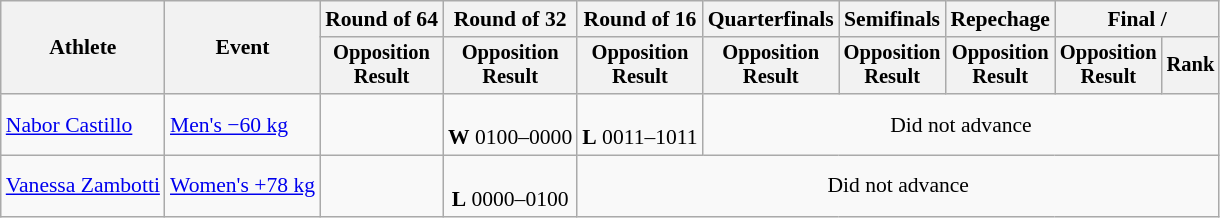<table class="wikitable" style="font-size:90%">
<tr>
<th rowspan="2">Athlete</th>
<th rowspan="2">Event</th>
<th>Round of 64</th>
<th>Round of 32</th>
<th>Round of 16</th>
<th>Quarterfinals</th>
<th>Semifinals</th>
<th>Repechage</th>
<th colspan=2>Final / </th>
</tr>
<tr style="font-size:95%">
<th>Opposition<br>Result</th>
<th>Opposition<br>Result</th>
<th>Opposition<br>Result</th>
<th>Opposition<br>Result</th>
<th>Opposition<br>Result</th>
<th>Opposition<br>Result</th>
<th>Opposition<br>Result</th>
<th>Rank</th>
</tr>
<tr align=center>
<td align=left><a href='#'>Nabor Castillo</a></td>
<td align=left><a href='#'>Men's −60 kg</a></td>
<td></td>
<td><br><strong>W</strong> 0100–0000</td>
<td><br><strong>L</strong> 0011–1011</td>
<td colspan=5>Did not advance</td>
</tr>
<tr align=center>
<td align=left><a href='#'>Vanessa Zambotti</a></td>
<td align=left><a href='#'>Women's +78 kg</a></td>
<td></td>
<td><br><strong>L</strong> 0000–0100</td>
<td colspan=6>Did not advance</td>
</tr>
</table>
